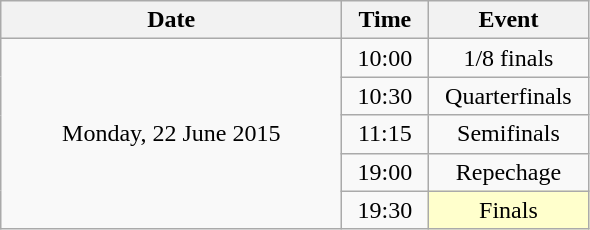<table class = "wikitable" style="text-align:center;">
<tr>
<th width=220>Date</th>
<th width=50>Time</th>
<th width=100>Event</th>
</tr>
<tr>
<td rowspan=5>Monday, 22 June 2015</td>
<td>10:00</td>
<td>1/8 finals</td>
</tr>
<tr>
<td>10:30</td>
<td>Quarterfinals</td>
</tr>
<tr>
<td>11:15</td>
<td>Semifinals</td>
</tr>
<tr>
<td>19:00</td>
<td>Repechage</td>
</tr>
<tr>
<td>19:30</td>
<td bgcolor=ffffcc>Finals</td>
</tr>
</table>
